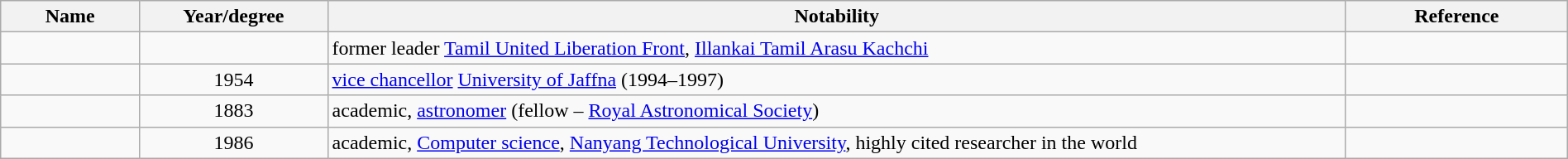<table class="wikitable sortable" style="width:100%">
<tr>
<th style="width:*;">Name</th>
<th style="width:12%;">Year/degree</th>
<th style="width:65%;" class="unsortable">Notability</th>
<th style="width:*;" class="unsortable">Reference</th>
</tr>
<tr>
<td></td>
<td style="text-align:center;"></td>
<td>former leader <a href='#'>Tamil United Liberation Front</a>, <a href='#'>Illankai Tamil Arasu Kachchi</a></td>
<td style="text-align:center;"></td>
</tr>
<tr>
<td></td>
<td style="text-align:center;">1954</td>
<td><a href='#'>vice chancellor</a> <a href='#'>University of Jaffna</a> (1994–1997)</td>
<td style="text-align:center;"></td>
</tr>
<tr>
<td></td>
<td style="text-align:center;">1883</td>
<td>academic, <a href='#'>astronomer</a> (fellow – <a href='#'>Royal Astronomical Society</a>)</td>
<td style="text-align:center;"></td>
</tr>
<tr>
<td></td>
<td style="text-align:center;">1986</td>
<td>academic, <a href='#'>Computer science</a>, <a href='#'>Nanyang Technological University</a>, highly cited researcher in the world</td>
<td style="text-align:center;"></td>
</tr>
</table>
